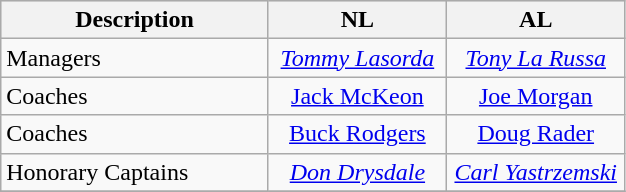<table class="wikitable" width="33%">
<tr align="center"  bgcolor="#dddddd">
<th width="30%">Description</th>
<th width="20%">NL</th>
<th width="20%">AL</th>
</tr>
<tr align=center>
<td align=left>Managers</td>
<td><em><a href='#'>Tommy Lasorda</a></em></td>
<td><em><a href='#'>Tony La Russa</a></em></td>
</tr>
<tr align=center>
<td align=left>Coaches</td>
<td><a href='#'>Jack McKeon</a></td>
<td><a href='#'>Joe Morgan</a></td>
</tr>
<tr align=center>
<td align=left>Coaches</td>
<td><a href='#'>Buck Rodgers</a></td>
<td><a href='#'>Doug Rader</a></td>
</tr>
<tr align=center>
<td align=left>Honorary Captains</td>
<td><em><a href='#'>Don Drysdale</a></em></td>
<td><em><a href='#'>Carl Yastrzemski</a></em></td>
</tr>
<tr align=center>
</tr>
</table>
